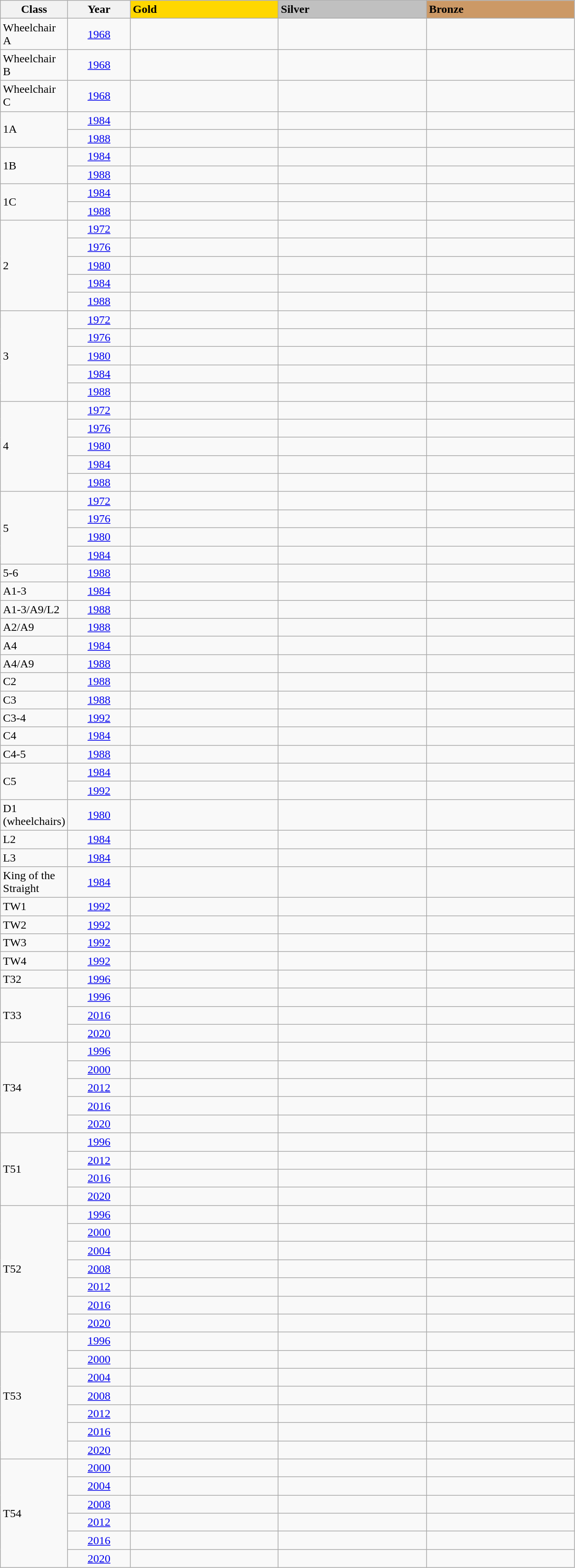<table class="wikitable">
<tr>
<th width=80>Class</th>
<th width=80>Year</th>
<td width=200 bgcolor=gold><strong>Gold</strong></td>
<td width=200 bgcolor=silver><strong>Silver</strong></td>
<td width=200 bgcolor=cc9966><strong>Bronze</strong></td>
</tr>
<tr>
<td>Wheelchair A</td>
<td align=center><a href='#'>1968</a></td>
<td></td>
<td></td>
<td></td>
</tr>
<tr>
<td>Wheelchair B</td>
<td align=center><a href='#'>1968</a></td>
<td></td>
<td></td>
<td></td>
</tr>
<tr>
<td>Wheelchair C</td>
<td align=center><a href='#'>1968</a></td>
<td></td>
<td></td>
<td></td>
</tr>
<tr>
<td rowspan=2>1A</td>
<td align=center><a href='#'>1984</a></td>
<td></td>
<td></td>
<td></td>
</tr>
<tr>
<td align=center><a href='#'>1988</a></td>
<td></td>
<td></td>
<td></td>
</tr>
<tr>
<td rowspan=2>1B</td>
<td align=center><a href='#'>1984</a></td>
<td></td>
<td></td>
<td></td>
</tr>
<tr>
<td align=center><a href='#'>1988</a></td>
<td></td>
<td></td>
<td></td>
</tr>
<tr>
<td rowspan=2>1C</td>
<td align=center><a href='#'>1984</a></td>
<td></td>
<td></td>
<td></td>
</tr>
<tr>
<td align=center><a href='#'>1988</a></td>
<td></td>
<td></td>
<td></td>
</tr>
<tr>
<td rowspan=5>2</td>
<td align=center><a href='#'>1972</a></td>
<td></td>
<td></td>
<td></td>
</tr>
<tr>
<td align=center><a href='#'>1976</a></td>
<td></td>
<td></td>
<td></td>
</tr>
<tr>
<td align=center><a href='#'>1980</a></td>
<td></td>
<td></td>
<td></td>
</tr>
<tr>
<td align=center><a href='#'>1984</a></td>
<td></td>
<td></td>
<td></td>
</tr>
<tr>
<td align=center><a href='#'>1988</a></td>
<td></td>
<td></td>
<td></td>
</tr>
<tr>
<td rowspan=5>3</td>
<td align=center><a href='#'>1972</a></td>
<td></td>
<td></td>
<td></td>
</tr>
<tr>
<td align=center><a href='#'>1976</a></td>
<td></td>
<td></td>
<td></td>
</tr>
<tr>
<td align=center><a href='#'>1980</a></td>
<td></td>
<td></td>
<td></td>
</tr>
<tr>
<td align=center><a href='#'>1984</a></td>
<td></td>
<td></td>
<td></td>
</tr>
<tr>
<td align=center><a href='#'>1988</a></td>
<td></td>
<td></td>
<td></td>
</tr>
<tr>
<td rowspan=5>4</td>
<td align=center><a href='#'>1972</a></td>
<td></td>
<td></td>
<td></td>
</tr>
<tr>
<td align=center><a href='#'>1976</a></td>
<td></td>
<td></td>
<td></td>
</tr>
<tr>
<td align=center><a href='#'>1980</a></td>
<td></td>
<td></td>
<td></td>
</tr>
<tr>
<td align=center><a href='#'>1984</a></td>
<td></td>
<td></td>
<td></td>
</tr>
<tr>
<td align=center><a href='#'>1988</a></td>
<td></td>
<td></td>
<td></td>
</tr>
<tr>
<td rowspan=4>5</td>
<td align=center><a href='#'>1972</a></td>
<td></td>
<td></td>
<td></td>
</tr>
<tr>
<td align=center><a href='#'>1976</a></td>
<td></td>
<td></td>
<td></td>
</tr>
<tr>
<td align=center><a href='#'>1980</a></td>
<td></td>
<td></td>
<td></td>
</tr>
<tr>
<td align=center><a href='#'>1984</a></td>
<td></td>
<td></td>
<td></td>
</tr>
<tr>
<td>5-6</td>
<td align=center><a href='#'>1988</a></td>
<td></td>
<td></td>
<td></td>
</tr>
<tr>
<td>A1-3</td>
<td align=center><a href='#'>1984</a></td>
<td></td>
<td></td>
<td></td>
</tr>
<tr>
<td>A1-3/A9/L2</td>
<td align=center><a href='#'>1988</a></td>
<td></td>
<td></td>
<td></td>
</tr>
<tr>
<td>A2/A9</td>
<td align=center><a href='#'>1988</a></td>
<td></td>
<td></td>
<td></td>
</tr>
<tr>
<td>A4</td>
<td align=center><a href='#'>1984</a></td>
<td></td>
<td></td>
<td></td>
</tr>
<tr>
<td>A4/A9</td>
<td align=center><a href='#'>1988</a></td>
<td></td>
<td></td>
<td></td>
</tr>
<tr>
<td>C2</td>
<td align=center><a href='#'>1988</a></td>
<td></td>
<td></td>
<td></td>
</tr>
<tr>
<td>C3</td>
<td align=center><a href='#'>1988</a></td>
<td></td>
<td></td>
<td></td>
</tr>
<tr>
<td>C3-4</td>
<td align=center><a href='#'>1992</a></td>
<td></td>
<td></td>
<td></td>
</tr>
<tr>
<td>C4</td>
<td align=center><a href='#'>1984</a></td>
<td></td>
<td></td>
<td></td>
</tr>
<tr>
<td>C4-5</td>
<td align=center><a href='#'>1988</a></td>
<td></td>
<td></td>
<td></td>
</tr>
<tr>
<td rowspan=2>C5</td>
<td align=center><a href='#'>1984</a></td>
<td></td>
<td></td>
<td></td>
</tr>
<tr>
<td align=center><a href='#'>1992</a></td>
<td></td>
<td></td>
<td></td>
</tr>
<tr>
<td>D1 (wheelchairs)</td>
<td align=center><a href='#'>1980</a></td>
<td></td>
<td></td>
<td></td>
</tr>
<tr>
<td>L2</td>
<td align=center><a href='#'>1984</a></td>
<td></td>
<td></td>
<td></td>
</tr>
<tr>
<td>L3</td>
<td align=center><a href='#'>1984</a></td>
<td></td>
<td></td>
<td></td>
</tr>
<tr>
<td>King of the Straight</td>
<td align=center><a href='#'>1984</a></td>
<td></td>
<td></td>
<td></td>
</tr>
<tr>
<td>TW1</td>
<td align=center><a href='#'>1992</a></td>
<td></td>
<td></td>
<td></td>
</tr>
<tr>
<td>TW2</td>
<td align=center><a href='#'>1992</a></td>
<td></td>
<td></td>
<td></td>
</tr>
<tr>
<td>TW3</td>
<td align=center><a href='#'>1992</a></td>
<td></td>
<td></td>
<td></td>
</tr>
<tr>
<td>TW4</td>
<td align=center><a href='#'>1992</a></td>
<td></td>
<td></td>
<td></td>
</tr>
<tr>
<td>T32</td>
<td align=center><a href='#'>1996</a></td>
<td></td>
<td></td>
<td></td>
</tr>
<tr>
<td rowspan=3>T33</td>
<td align=center><a href='#'>1996</a></td>
<td></td>
<td></td>
<td></td>
</tr>
<tr>
<td align=center><a href='#'>2016</a></td>
<td></td>
<td></td>
<td></td>
</tr>
<tr>
<td align=center><a href='#'>2020</a></td>
<td></td>
<td></td>
<td></td>
</tr>
<tr>
<td rowspan=5>T34</td>
<td align=center><a href='#'>1996</a></td>
<td></td>
<td></td>
<td></td>
</tr>
<tr>
<td align=center><a href='#'>2000</a></td>
<td></td>
<td></td>
<td></td>
</tr>
<tr>
<td align=center><a href='#'>2012</a></td>
<td></td>
<td></td>
<td></td>
</tr>
<tr>
<td align=center><a href='#'>2016</a></td>
<td></td>
<td></td>
<td></td>
</tr>
<tr>
<td align=center><a href='#'>2020</a></td>
<td></td>
<td></td>
<td></td>
</tr>
<tr>
<td rowspan=4>T51</td>
<td align=center><a href='#'>1996</a></td>
<td></td>
<td></td>
<td></td>
</tr>
<tr>
<td align=center><a href='#'>2012</a></td>
<td></td>
<td></td>
<td></td>
</tr>
<tr>
<td align=center><a href='#'>2016</a></td>
<td></td>
<td></td>
<td></td>
</tr>
<tr>
<td align=center><a href='#'>2020</a></td>
<td></td>
<td></td>
<td></td>
</tr>
<tr>
<td rowspan=7>T52</td>
<td align=center><a href='#'>1996</a></td>
<td></td>
<td></td>
<td></td>
</tr>
<tr>
<td align=center><a href='#'>2000</a></td>
<td></td>
<td></td>
<td></td>
</tr>
<tr>
<td align=center><a href='#'>2004</a></td>
<td></td>
<td></td>
<td></td>
</tr>
<tr>
<td align=center><a href='#'>2008</a></td>
<td></td>
<td></td>
<td></td>
</tr>
<tr>
<td align=center><a href='#'>2012</a></td>
<td></td>
<td></td>
<td></td>
</tr>
<tr>
<td align=center><a href='#'>2016</a></td>
<td></td>
<td></td>
<td></td>
</tr>
<tr>
<td align=center><a href='#'>2020</a></td>
<td></td>
<td></td>
<td></td>
</tr>
<tr>
<td rowspan=7>T53</td>
<td align=center><a href='#'>1996</a></td>
<td></td>
<td></td>
<td></td>
</tr>
<tr>
<td align=center><a href='#'>2000</a></td>
<td></td>
<td></td>
<td></td>
</tr>
<tr>
<td align=center><a href='#'>2004</a></td>
<td></td>
<td></td>
<td></td>
</tr>
<tr>
<td align=center><a href='#'>2008</a></td>
<td></td>
<td></td>
<td></td>
</tr>
<tr>
<td align=center><a href='#'>2012</a></td>
<td></td>
<td></td>
<td></td>
</tr>
<tr>
<td align=center><a href='#'>2016</a></td>
<td></td>
<td></td>
<td></td>
</tr>
<tr>
<td align=center><a href='#'>2020</a></td>
<td></td>
<td></td>
<td></td>
</tr>
<tr>
<td rowspan=6>T54</td>
<td align=center><a href='#'>2000</a></td>
<td></td>
<td></td>
<td></td>
</tr>
<tr>
<td align=center><a href='#'>2004</a></td>
<td></td>
<td></td>
<td></td>
</tr>
<tr>
<td align=center><a href='#'>2008</a></td>
<td></td>
<td></td>
<td></td>
</tr>
<tr>
<td align=center><a href='#'>2012</a></td>
<td></td>
<td></td>
<td></td>
</tr>
<tr>
<td align=center><a href='#'>2016</a></td>
<td></td>
<td></td>
<td></td>
</tr>
<tr>
<td align=center><a href='#'>2020</a></td>
<td></td>
<td></td>
<td></td>
</tr>
</table>
